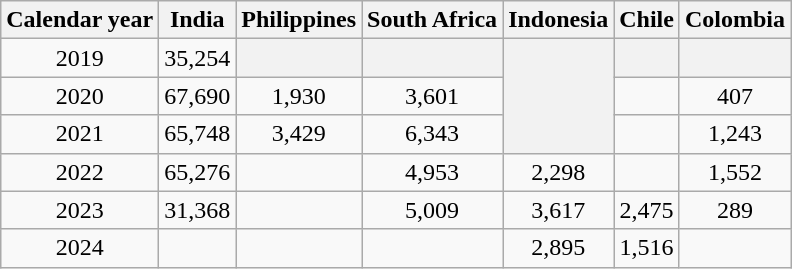<table class="wikitable"style="text-align: center;">
<tr>
<th>Calendar year</th>
<th>India</th>
<th>Philippines</th>
<th>South Africa</th>
<th>Indonesia</th>
<th>Chile</th>
<th>Colombia</th>
</tr>
<tr>
<td>2019</td>
<td>35,254</td>
<th></th>
<th></th>
<th rowspan="3"></th>
<th></th>
<th></th>
</tr>
<tr>
<td>2020</td>
<td>67,690</td>
<td>1,930</td>
<td>3,601</td>
<td></td>
<td>407</td>
</tr>
<tr>
<td>2021</td>
<td>65,748</td>
<td>3,429</td>
<td>6,343</td>
<td></td>
<td>1,243</td>
</tr>
<tr>
<td>2022</td>
<td>65,276</td>
<td></td>
<td>4,953</td>
<td>2,298</td>
<td></td>
<td>1,552</td>
</tr>
<tr>
<td>2023</td>
<td>31,368</td>
<td></td>
<td>5,009</td>
<td>3,617</td>
<td>2,475</td>
<td>289</td>
</tr>
<tr>
<td>2024</td>
<td></td>
<td></td>
<td></td>
<td>2,895</td>
<td>1,516</td>
<td></td>
</tr>
</table>
